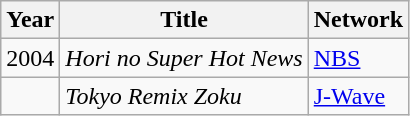<table class="wikitable">
<tr>
<th>Year</th>
<th>Title</th>
<th>Network</th>
</tr>
<tr>
<td>2004</td>
<td><em>Hori no Super Hot News</em></td>
<td><a href='#'>NBS</a></td>
</tr>
<tr>
<td></td>
<td><em>Tokyo Remix Zoku</em></td>
<td><a href='#'>J-Wave</a></td>
</tr>
</table>
